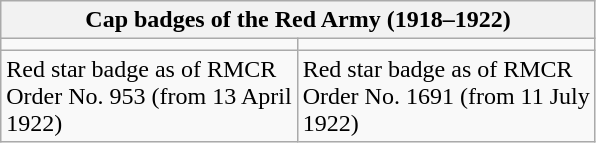<table class="wikitable">
<tr>
<th colspan="2">Cap badges of the Red Army (1918–1922)</th>
</tr>
<tr>
<td></td>
<td></td>
</tr>
<tr>
<td>Red star badge as of RMCR<br>Order No. 953 (from 13 April<br>1922)</td>
<td>Red star badge as of RMCR<br>Order No. 1691 (from 11 July<br>1922)</td>
</tr>
</table>
